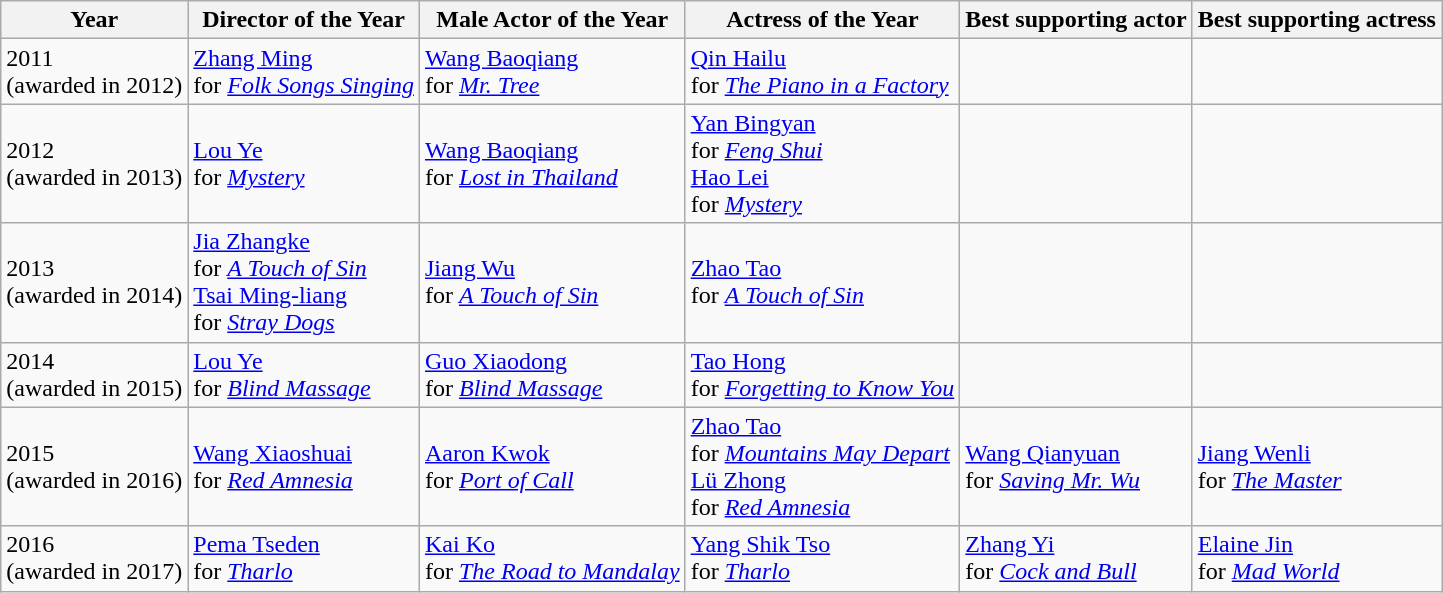<table border="2"cellpadding="3"cellspacing="0"style="border-collapse:collapse;margin:0auto;" class="wikitable">
<tr>
<th>Year</th>
<th>Director of the Year</th>
<th>Male Actor of the Year</th>
<th>Actress of the Year</th>
<th>Best supporting actor</th>
<th>Best supporting actress</th>
</tr>
<tr>
<td>2011<br>(awarded in 2012)</td>
<td><a href='#'>Zhang Ming</a><br>for <em><a href='#'>Folk Songs Singing</a></em></td>
<td><a href='#'>Wang Baoqiang</a><br>for <em><a href='#'>Mr. Tree</a></em></td>
<td><a href='#'>Qin Hailu</a><br>for <em><a href='#'>The Piano in a Factory</a></em></td>
<td></td>
<td></td>
</tr>
<tr>
<td>2012<br>(awarded in 2013)</td>
<td><a href='#'>Lou Ye</a><br>for <em><a href='#'>Mystery</a></em></td>
<td><a href='#'>Wang Baoqiang</a><br>for <em><a href='#'>Lost in Thailand</a></em></td>
<td><a href='#'>Yan Bingyan</a><br>for <em><a href='#'>Feng Shui</a></em><br><a href='#'>Hao Lei</a><br>for <em><a href='#'>Mystery</a></em></td>
<td></td>
<td></td>
</tr>
<tr>
<td>2013<br>(awarded in 2014)</td>
<td><a href='#'>Jia Zhangke</a><br>for <em><a href='#'>A Touch of Sin</a></em><br><a href='#'>Tsai Ming-liang</a><br>for <em><a href='#'>Stray Dogs</a></em></td>
<td><a href='#'>Jiang Wu</a><br>for <em><a href='#'>A Touch of Sin</a></em></td>
<td><a href='#'>Zhao Tao</a><br>for <em><a href='#'>A Touch of Sin</a></em></td>
<td></td>
<td></td>
</tr>
<tr>
<td>2014<br>(awarded in 2015)</td>
<td><a href='#'>Lou Ye</a><br>for <em><a href='#'>Blind Massage</a></em></td>
<td><a href='#'>Guo Xiaodong</a><br>for <em><a href='#'>Blind Massage</a></em></td>
<td><a href='#'>Tao Hong</a><br>for <em><a href='#'>Forgetting to Know You</a></em></td>
<td></td>
<td></td>
</tr>
<tr>
<td>2015<br>(awarded in 2016)</td>
<td><a href='#'>Wang Xiaoshuai</a><br>for <em><a href='#'>Red Amnesia</a></em></td>
<td><a href='#'>Aaron Kwok</a><br>for <em><a href='#'>Port of Call</a></em></td>
<td><a href='#'>Zhao Tao</a><br>for <em><a href='#'>Mountains May Depart</a></em><br><a href='#'>Lü Zhong</a><br>for <em><a href='#'>Red Amnesia</a></em></td>
<td><a href='#'>Wang Qianyuan</a><br>for <em><a href='#'>Saving Mr. Wu</a></em></td>
<td><a href='#'>Jiang Wenli</a><br>for <em><a href='#'>The Master</a></em></td>
</tr>
<tr>
<td>2016<br>(awarded in 2017)</td>
<td><a href='#'>Pema Tseden</a><br>for <em><a href='#'>Tharlo</a></em></td>
<td><a href='#'>Kai Ko</a><br>for <em><a href='#'>The Road to Mandalay</a></em></td>
<td><a href='#'>Yang Shik Tso</a><br>for <em><a href='#'>Tharlo</a></em></td>
<td><a href='#'>Zhang Yi</a><br>for <em><a href='#'>Cock and Bull</a></em></td>
<td><a href='#'>Elaine Jin</a><br>for <em><a href='#'>Mad World</a></em></td>
</tr>
</table>
